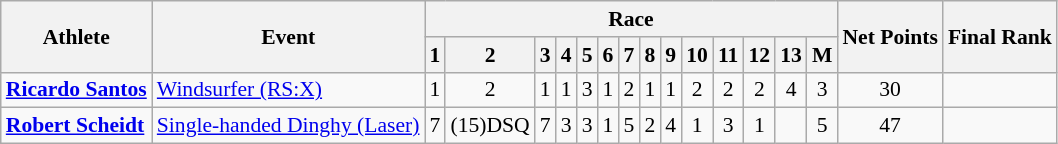<table class="wikitable" style="font-size:90%">
<tr>
<th rowspan=2>Athlete</th>
<th rowspan=2>Event</th>
<th colspan=14>Race</th>
<th rowspan=2>Net Points</th>
<th rowspan=2>Final Rank</th>
</tr>
<tr>
<th>1</th>
<th>2</th>
<th>3</th>
<th>4</th>
<th>5</th>
<th>6</th>
<th>7</th>
<th>8</th>
<th>9</th>
<th>10</th>
<th>11</th>
<th>12</th>
<th>13</th>
<th>M</th>
</tr>
<tr align=center>
<td align=left><strong><a href='#'>Ricardo Santos</a></strong></td>
<td align=left><a href='#'>Windsurfer (RS:X)</a></td>
<td>1</td>
<td>2</td>
<td>1</td>
<td>1</td>
<td>3</td>
<td>1</td>
<td>2</td>
<td>1</td>
<td>1</td>
<td>2</td>
<td>2</td>
<td>2</td>
<td>4</td>
<td>3</td>
<td>30</td>
<td></td>
</tr>
<tr align=center>
<td align=left><strong><a href='#'>Robert Scheidt</a></strong></td>
<td align=left><a href='#'>Single-handed Dinghy (Laser)</a></td>
<td>7</td>
<td>(15)DSQ</td>
<td>7</td>
<td>3</td>
<td>3</td>
<td>1</td>
<td>5</td>
<td>2</td>
<td>4</td>
<td>1</td>
<td>3</td>
<td>1</td>
<td></td>
<td>5</td>
<td>47</td>
<td></td>
</tr>
</table>
